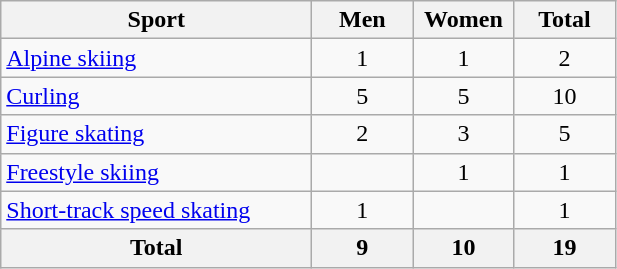<table class="wikitable" style="text-align:center; font-size: 100%">
<tr>
<th width=200>Sport</th>
<th width=60>Men</th>
<th width=60>Women</th>
<th width=60>Total</th>
</tr>
<tr>
<td align=left><a href='#'>Alpine skiing</a></td>
<td>1</td>
<td>1</td>
<td>2</td>
</tr>
<tr>
<td align=left><a href='#'>Curling</a></td>
<td>5</td>
<td>5</td>
<td>10</td>
</tr>
<tr>
<td align=left><a href='#'>Figure skating</a></td>
<td>2</td>
<td>3</td>
<td>5</td>
</tr>
<tr>
<td align=left><a href='#'>Freestyle skiing</a></td>
<td></td>
<td>1</td>
<td>1</td>
</tr>
<tr>
<td align=left><a href='#'>Short-track speed skating</a></td>
<td>1</td>
<td></td>
<td>1</td>
</tr>
<tr>
<th>Total</th>
<th>9</th>
<th>10</th>
<th>19</th>
</tr>
</table>
